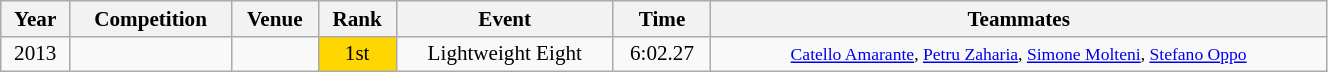<table class="wikitable" width=70% style="font-size:88%; text-align:center;">
<tr>
<th>Year</th>
<th>Competition</th>
<th>Venue</th>
<th>Rank</th>
<th>Event</th>
<th>Time</th>
<th>Teammates</th>
</tr>
<tr>
<td>2013</td>
<td align=left></td>
<td align=left></td>
<td bgcolor=gold>1st</td>
<td>Lightweight Eight</td>
<td>6:02.27</td>
<td><small><a href='#'>Catello Amarante</a>, <a href='#'>Petru Zaharia</a>, <a href='#'>Simone Molteni</a>, <a href='#'>Stefano Oppo</a><br></small></td>
</tr>
</table>
